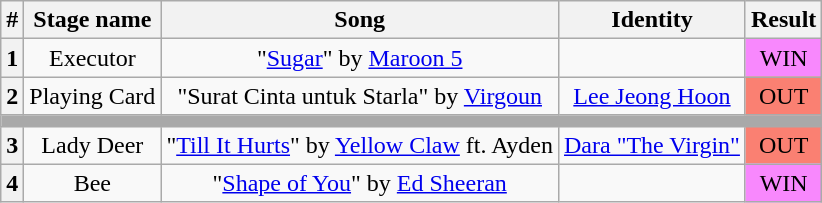<table class="wikitable plainrowheaders" style="text-align: center;">
<tr>
<th>#</th>
<th>Stage name</th>
<th>Song</th>
<th>Identity</th>
<th>Result</th>
</tr>
<tr>
<th>1</th>
<td>Executor</td>
<td>"<a href='#'>Sugar</a>" by <a href='#'>Maroon 5</a></td>
<td></td>
<td bgcolor="F888FD">WIN</td>
</tr>
<tr>
<th>2</th>
<td>Playing Card</td>
<td>"Surat Cinta untuk Starla" by <a href='#'>Virgoun</a></td>
<td><a href='#'>Lee Jeong Hoon</a></td>
<td bgcolor="salmon">OUT</td>
</tr>
<tr>
<th colspan="5" style="background:darkgrey"></th>
</tr>
<tr>
<th>3</th>
<td>Lady Deer</td>
<td>"<a href='#'>Till It Hurts</a>" by <a href='#'>Yellow Claw</a> ft. Ayden</td>
<td><a href='#'>Dara "The Virgin"</a></td>
<td bgcolor="salmon">OUT</td>
</tr>
<tr>
<th>4</th>
<td>Bee</td>
<td>"<a href='#'>Shape of You</a>" by <a href='#'>Ed Sheeran</a></td>
<td></td>
<td bgcolor="F888FD">WIN</td>
</tr>
</table>
